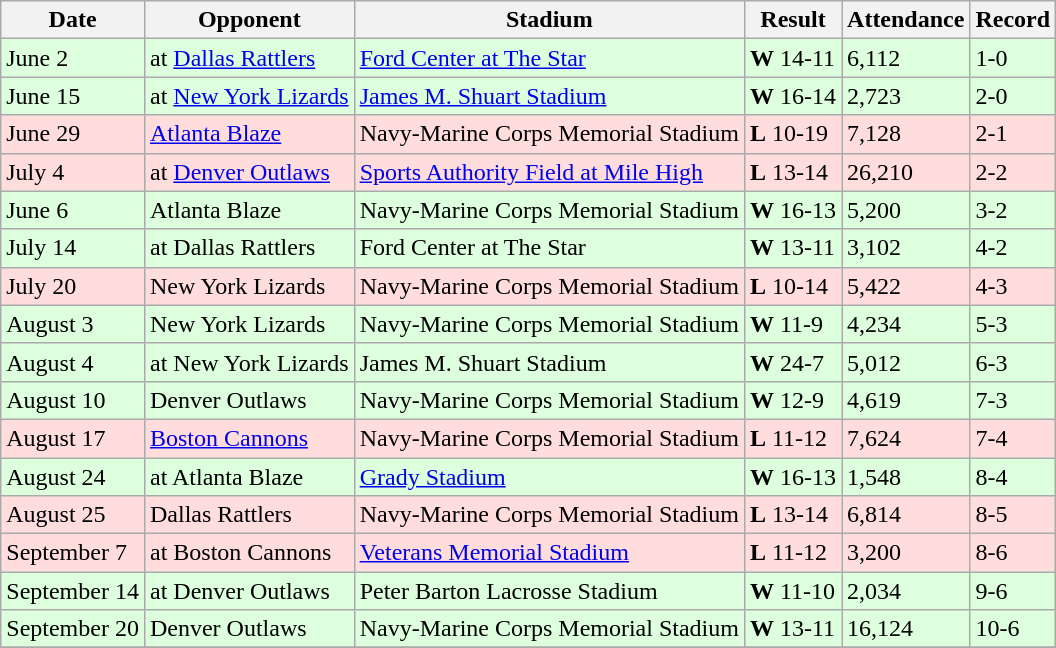<table class="wikitable">
<tr>
<th>Date</th>
<th>Opponent</th>
<th>Stadium</th>
<th>Result</th>
<th>Attendance</th>
<th>Record</th>
</tr>
<tr bgcolor=DDFFDD>
<td>June 2</td>
<td>at <a href='#'>Dallas Rattlers</a></td>
<td><a href='#'>Ford Center at The Star</a></td>
<td><strong>W</strong> 14-11</td>
<td>6,112</td>
<td>1-0</td>
</tr>
<tr bgcolor=DDFFDD>
<td>June 15</td>
<td>at <a href='#'>New York Lizards</a></td>
<td><a href='#'>James M. Shuart Stadium</a></td>
<td><strong>W</strong> 16-14</td>
<td>2,723</td>
<td>2-0</td>
</tr>
<tr bgcolor=FFDDDD>
<td>June 29</td>
<td><a href='#'>Atlanta Blaze</a></td>
<td>Navy-Marine Corps Memorial Stadium</td>
<td><strong>L</strong> 10-19</td>
<td>7,128</td>
<td>2-1</td>
</tr>
<tr bgcolor=FFDDDD>
<td>July 4</td>
<td>at <a href='#'>Denver Outlaws</a></td>
<td><a href='#'>Sports Authority Field at Mile High</a></td>
<td><strong>L</strong> 13-14</td>
<td>26,210</td>
<td>2-2</td>
</tr>
<tr bgcolor=DDFFDD>
<td>June 6</td>
<td>Atlanta Blaze</td>
<td>Navy-Marine Corps Memorial Stadium</td>
<td><strong>W</strong> 16-13</td>
<td>5,200</td>
<td>3-2</td>
</tr>
<tr bgcolor=DDFFDD>
<td>July 14</td>
<td>at Dallas Rattlers</td>
<td>Ford Center at The Star</td>
<td><strong>W</strong> 13-11</td>
<td>3,102</td>
<td>4-2</td>
</tr>
<tr bgcolor=FFDDDD>
<td>July 20</td>
<td>New York Lizards</td>
<td>Navy-Marine Corps Memorial Stadium</td>
<td><strong>L</strong> 10-14</td>
<td>5,422</td>
<td>4-3</td>
</tr>
<tr bgcolor=DDFFDD>
<td>August 3</td>
<td>New York Lizards</td>
<td>Navy-Marine Corps Memorial Stadium</td>
<td><strong>W</strong> 11-9</td>
<td>4,234</td>
<td>5-3</td>
</tr>
<tr bgcolor=DDFFDD>
<td>August 4</td>
<td>at New York Lizards</td>
<td>James M. Shuart Stadium</td>
<td><strong>W</strong> 24-7</td>
<td>5,012</td>
<td>6-3</td>
</tr>
<tr bgcolor=DDFFDD>
<td>August 10</td>
<td>Denver Outlaws</td>
<td>Navy-Marine Corps Memorial Stadium</td>
<td><strong>W</strong> 12-9</td>
<td>4,619</td>
<td>7-3</td>
</tr>
<tr bgcolor=FFDDDD>
<td>August 17</td>
<td><a href='#'>Boston Cannons</a></td>
<td>Navy-Marine Corps Memorial Stadium</td>
<td><strong>L</strong> 11-12 </td>
<td>7,624</td>
<td>7-4</td>
</tr>
<tr bgcolor=DDFFDD>
<td>August 24</td>
<td>at Atlanta Blaze</td>
<td><a href='#'>Grady Stadium</a></td>
<td><strong>W</strong> 16-13</td>
<td>1,548</td>
<td>8-4</td>
</tr>
<tr bgcolor=FFDDDD>
<td>August 25</td>
<td>Dallas Rattlers</td>
<td>Navy-Marine Corps Memorial Stadium</td>
<td><strong>L</strong> 13-14</td>
<td>6,814</td>
<td>8-5</td>
</tr>
<tr bgcolor=FFDDDD>
<td>September 7</td>
<td>at Boston Cannons</td>
<td><a href='#'>Veterans Memorial Stadium</a></td>
<td><strong>L</strong> 11-12</td>
<td>3,200</td>
<td>8-6</td>
</tr>
<tr bgcolor=DDFFDD>
<td>September 14</td>
<td>at Denver Outlaws</td>
<td>Peter Barton Lacrosse Stadium</td>
<td><strong>W</strong> 11-10</td>
<td>2,034</td>
<td>9-6</td>
</tr>
<tr bgcolor=DDFFDD>
<td>September 20</td>
<td>Denver Outlaws</td>
<td>Navy-Marine Corps Memorial Stadium</td>
<td><strong>W</strong> 13-11</td>
<td>16,124</td>
<td>10-6</td>
</tr>
<tr>
</tr>
</table>
